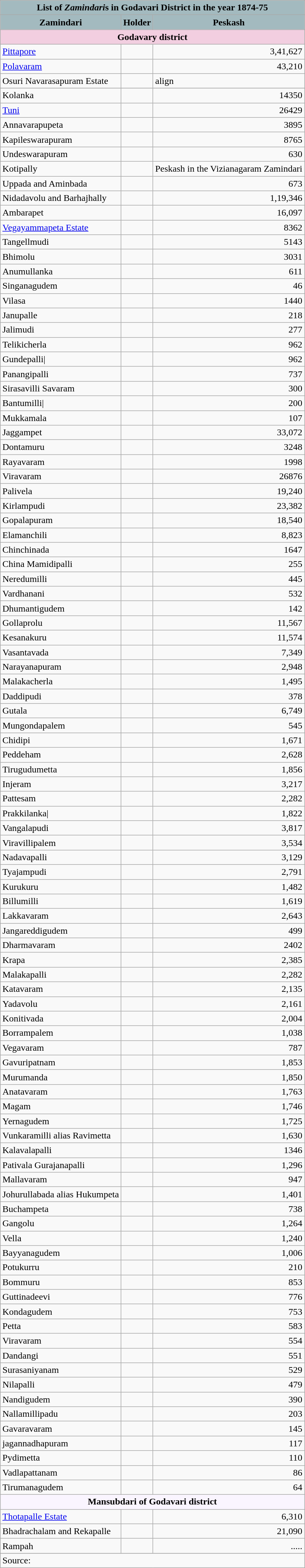<table class="wikitable sortable" align="center">
<tr>
<th style="background-color:#A3BABF" colspan="3">List of <em>Zamindari</em>s in Godavari District in the year 1874-75</th>
</tr>
<tr>
<th style="background-color:#A3BABF">Zamindari</th>
<th style="background-color:#A3BABF">Holder</th>
<th style="background-color:#A3BABF">Peskash</th>
</tr>
<tr>
<th style="background-color:#F2CEE0" colspan="4" align="left">Godavary district</th>
</tr>
<tr>
<td align="left"><a href='#'>Pittapore</a></td>
<td align="right"></td>
<td align="right">3,41,627</td>
</tr>
<tr>
<td align="left"><a href='#'>Polavaram</a></td>
<td align="right"></td>
<td align="right">43,210</td>
</tr>
<tr>
<td align="left">Osuri Navarasapuram Estate</td>
<td align="right"></td>
<td>align</td>
</tr>
<tr>
</tr>
<tr>
<td align="left">Kolanka</td>
<td align="right"></td>
<td align="right">14350</td>
</tr>
<tr>
<td align="left"><a href='#'>Tuni</a></td>
<td align="right"></td>
<td align="right">26429</td>
</tr>
<tr>
<td align="left">Annavarapupeta</td>
<td align="right"></td>
<td align="right">3895</td>
</tr>
<tr>
<td align="left">Kapileswarapuram</td>
<td align="right"></td>
<td align="right">8765</td>
</tr>
<tr>
<td align="left">Undeswarapuram</td>
<td align="right"></td>
<td align="right">630</td>
</tr>
<tr>
<td align="left">Kotipally</td>
<td align="right"></td>
<td align="right">Peskash in the Vizianagaram Zamindari</td>
</tr>
<tr>
<td align="left">Uppada and Aminbada</td>
<td align="right"></td>
<td align="right">673</td>
</tr>
<tr>
<td align="left">Nidadavolu and Barhajhally</td>
<td align="right"></td>
<td align="right">1,19,346</td>
</tr>
<tr>
<td align="left">Ambarapet</td>
<td align="right"></td>
<td align="right">16,097</td>
</tr>
<tr>
<td align="left"><a href='#'>Vegayammapeta Estate</a></td>
<td align="right"></td>
<td align="right">8362</td>
</tr>
<tr>
<td align="left">Tangellmudi</td>
<td align="right"></td>
<td align="right">5143</td>
</tr>
<tr>
<td align="left">Bhimolu</td>
<td align="right"></td>
<td align="right">3031</td>
</tr>
<tr>
<td align="left">Anumullanka</td>
<td align="right"></td>
<td align="right">611</td>
</tr>
<tr>
<td align="left">Singanagudem</td>
<td align="right"></td>
<td align="right">46</td>
</tr>
<tr>
<td align="left">Vilasa</td>
<td align="right"></td>
<td align="right">1440</td>
</tr>
<tr>
<td align="left">Janupalle</td>
<td align="right"></td>
<td align="right">218</td>
</tr>
<tr>
<td align="left">Jalimudi</td>
<td align="right"></td>
<td align="right">277</td>
</tr>
<tr>
<td align="left">Telikicherla</td>
<td align="right"></td>
<td align="right">962</td>
</tr>
<tr>
<td align="left">Gundepalli|</td>
<td align="right"></td>
<td align="right">962</td>
</tr>
<tr>
<td align="left">Panangipalli</td>
<td align="right"></td>
<td align="right">737</td>
</tr>
<tr>
<td align="left">Sirasavilli Savaram</td>
<td align="right"></td>
<td align="right">300</td>
</tr>
<tr>
<td align="left">Bantumilli|</td>
<td align="right"></td>
<td align="right">200</td>
</tr>
<tr>
<td align="left">Mukkamala</td>
<td align="right"></td>
<td align="right">107</td>
</tr>
<tr>
<td align="left">Jaggampet</td>
<td align="right"></td>
<td align="right">33,072</td>
</tr>
<tr>
<td align="left">Dontamuru</td>
<td align="right"></td>
<td align="right">3248</td>
</tr>
<tr>
<td align="left">Rayavaram</td>
<td align="right"></td>
<td align="right">1998</td>
</tr>
<tr>
<td align="left">Viravaram</td>
<td align="right"></td>
<td align="right">26876</td>
</tr>
<tr>
<td align="left">Palivela</td>
<td align="right"></td>
<td align="right">19,240</td>
</tr>
<tr>
<td align="left">Kirlampudi</td>
<td align="right"></td>
<td align="right">23,382</td>
</tr>
<tr>
<td align="left">Gopalapuram</td>
<td align="right"></td>
<td align="right">18,540</td>
</tr>
<tr>
<td align="left">Elamanchili</td>
<td align="right"></td>
<td align="right">8,823</td>
</tr>
<tr>
<td align="left">Chinchinada</td>
<td align="right"></td>
<td align="right">1647</td>
</tr>
<tr>
<td align="left">China Mamidipalli</td>
<td align="right"></td>
<td align="right">255</td>
</tr>
<tr>
<td align="left">Neredumilli</td>
<td align="right"></td>
<td align="right">445</td>
</tr>
<tr>
<td align="left">Vardhanani</td>
<td align="right"></td>
<td align="right">532</td>
</tr>
<tr>
<td align="left">Dhumantigudem</td>
<td align="right"></td>
<td align="right">142</td>
</tr>
<tr>
<td align="left">Gollaprolu</td>
<td align="right"></td>
<td align="right">11,567</td>
</tr>
<tr>
<td align="left">Kesanakuru</td>
<td align="right"></td>
<td align="right">11,574</td>
</tr>
<tr>
<td align="left">Vasantavada</td>
<td align="right"></td>
<td align="right">7,349</td>
</tr>
<tr>
<td align="left">Narayanapuram</td>
<td align="right"></td>
<td align="right">2,948</td>
</tr>
<tr>
<td align="left">Malakacherla</td>
<td align="right"></td>
<td align="right">1,495</td>
</tr>
<tr>
<td align="left">Daddipudi</td>
<td align="right"></td>
<td align="right">378</td>
</tr>
<tr>
<td align="left">Gutala</td>
<td align="right"></td>
<td align="right">6,749</td>
</tr>
<tr>
<td align="left">Mungondapalem</td>
<td align="right"></td>
<td align="right">545</td>
</tr>
<tr>
<td align="left">Chidipi</td>
<td align="right"></td>
<td align="right">1,671</td>
</tr>
<tr>
<td align="left">Peddeham</td>
<td align="right"></td>
<td align="right">2,628</td>
</tr>
<tr>
<td align="left">Tirugudumetta</td>
<td align="right"></td>
<td align="right">1,856</td>
</tr>
<tr>
<td align="left">Injeram</td>
<td align="right"></td>
<td align="right">3,217</td>
</tr>
<tr>
<td align="left">Pattesam</td>
<td align="right"></td>
<td align="right">2,282</td>
</tr>
<tr>
<td align="left">Prakkilanka|</td>
<td align="right"></td>
<td align="right">1,822</td>
</tr>
<tr>
<td align="left">Vangalapudi</td>
<td align="right"></td>
<td align="right">3,817</td>
</tr>
<tr>
<td align="left">Viravillipalem</td>
<td align="right"></td>
<td align="right">3,534</td>
</tr>
<tr>
<td align="left">Nadavapalli</td>
<td align="right"></td>
<td align="right">3,129</td>
</tr>
<tr>
<td align="left">Tyajampudi</td>
<td align="right"></td>
<td align="right">2,791</td>
</tr>
<tr>
<td align="left">Kurukuru</td>
<td align="right"></td>
<td align="right">1,482</td>
</tr>
<tr>
<td align="left">Billumilli</td>
<td align="right"></td>
<td align="right">1,619</td>
</tr>
<tr>
<td align="left">Lakkavaram</td>
<td align="right"></td>
<td align="right">2,643</td>
</tr>
<tr>
<td align="left">Jangareddigudem</td>
<td align="right"></td>
<td align="right">499</td>
</tr>
<tr>
<td align="left">Dharmavaram</td>
<td align="right"></td>
<td align="right">2402</td>
</tr>
<tr>
<td align="left">Krapa</td>
<td align="right"></td>
<td align="right">2,385</td>
</tr>
<tr>
<td align="left">Malakapalli</td>
<td align="right"></td>
<td align="right">2,282</td>
</tr>
<tr>
<td align="left">Katavaram</td>
<td align="right"></td>
<td align="right">2,135</td>
</tr>
<tr>
<td align="left">Yadavolu</td>
<td align="right"></td>
<td align="right">2,161</td>
</tr>
<tr>
<td align="left">Konitivada</td>
<td align="right"></td>
<td align="right">2,004</td>
</tr>
<tr>
<td align="left">Borrampalem</td>
<td align="right"></td>
<td align="right">1,038</td>
</tr>
<tr>
<td align="left">Vegavaram</td>
<td align="right"></td>
<td align="right">787</td>
</tr>
<tr>
<td align="left">Gavuripatnam</td>
<td align="right"></td>
<td align="right">1,853</td>
</tr>
<tr>
<td align="left">Murumanda</td>
<td align="right"></td>
<td align="right">1,850</td>
</tr>
<tr>
<td align="left">Anatavaram</td>
<td align="right"></td>
<td align="right">1,763</td>
</tr>
<tr>
<td align="left">Magam</td>
<td align="right"></td>
<td align="right">1,746</td>
</tr>
<tr>
<td align="left">Yernagudem</td>
<td align="right"></td>
<td align="right">1,725</td>
</tr>
<tr>
<td align="left">Vunkaramilli alias Ravimetta</td>
<td align="right"></td>
<td align="right">1,630</td>
</tr>
<tr>
<td align="left">Kalavalapalli</td>
<td align="right"></td>
<td align="right">1346</td>
</tr>
<tr>
<td align="left">Pativala Gurajanapalli</td>
<td align="right"></td>
<td align="right">1,296</td>
</tr>
<tr>
<td align="left">Mallavaram</td>
<td align="right"></td>
<td align="right">947</td>
</tr>
<tr>
<td align="left">Johurullabada alias Hukumpeta</td>
<td align="right"></td>
<td align="right">1,401</td>
</tr>
<tr>
<td align="left">Buchampeta</td>
<td align="right"></td>
<td align="right">738</td>
</tr>
<tr>
<td align="left">Gangolu</td>
<td align="right"></td>
<td align="right">1,264</td>
</tr>
<tr>
<td align="left">Vella</td>
<td align="right"></td>
<td align="right">1,240</td>
</tr>
<tr>
<td align="left">Bayyanagudem</td>
<td align="right"></td>
<td align="right">1,006</td>
</tr>
<tr>
<td align="left">Potukurru</td>
<td align="right"></td>
<td align="right">210</td>
</tr>
<tr>
<td align="left">Bommuru</td>
<td align="right"></td>
<td align="right">853</td>
</tr>
<tr>
<td align="left">Guttinadeevi</td>
<td align="right"></td>
<td align="right">776</td>
</tr>
<tr>
<td align="left">Kondagudem</td>
<td align="right"></td>
<td align="right">753</td>
</tr>
<tr>
<td align="left">Petta</td>
<td align="right"></td>
<td align="right">583</td>
</tr>
<tr>
<td align="left">Viravaram</td>
<td align="right"></td>
<td align="right">554</td>
</tr>
<tr>
<td align="left">Dandangi</td>
<td align="right"></td>
<td align="right">551</td>
</tr>
<tr>
<td align="left">Surasaniyanam</td>
<td align="right"></td>
<td align="right">529</td>
</tr>
<tr>
<td align="left">Nilapalli</td>
<td align="right"></td>
<td align="right">479</td>
</tr>
<tr>
<td align="left">Nandigudem</td>
<td align="right"></td>
<td align="right">390</td>
</tr>
<tr>
<td align="left">Nallamillipadu</td>
<td align="right"></td>
<td align="right">203</td>
</tr>
<tr>
<td align="left">Gavaravaram</td>
<td align="right"></td>
<td align="right">145</td>
</tr>
<tr>
<td align="left">jagannadhapuram</td>
<td align="right"></td>
<td align="right">117</td>
</tr>
<tr>
<td align="left">Pydimetta</td>
<td align="right"></td>
<td align="right">110</td>
</tr>
<tr>
<td align="left">Vadlapattanam</td>
<td align="right"></td>
<td align="right">86</td>
</tr>
<tr>
<td align="left">Tirumanagudem</td>
<td align="right"></td>
<td align="right">64</td>
</tr>
<tr>
<th style="background-color:#FAF5FF" colspan="4" align="right">Mansubdari of Godavari district</th>
</tr>
<tr>
<td align="left"><a href='#'>Thotapalle Estate</a></td>
<td align="right"></td>
<td align="right">6,310</td>
</tr>
<tr>
<td align="left">Bhadrachalam and Rekapalle</td>
<td align="right"></td>
<td align="right">21,090</td>
</tr>
<tr>
<td align="left">Rampah</td>
<td align="right"></td>
<td align="right">.....</td>
</tr>
<tr>
</tr>
<tr>
<td colspan=3>Source:</td>
</tr>
</table>
